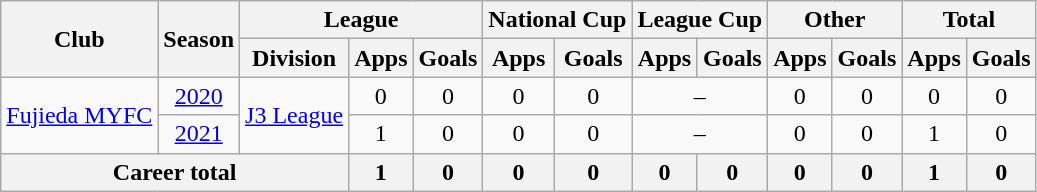<table class="wikitable" style="text-align: center">
<tr>
<th rowspan="2">Club</th>
<th rowspan="2">Season</th>
<th colspan="3">League</th>
<th colspan="2">National Cup</th>
<th colspan="2">League Cup</th>
<th colspan="2">Other</th>
<th colspan="2">Total</th>
</tr>
<tr>
<th>Division</th>
<th>Apps</th>
<th>Goals</th>
<th>Apps</th>
<th>Goals</th>
<th>Apps</th>
<th>Goals</th>
<th>Apps</th>
<th>Goals</th>
<th>Apps</th>
<th>Goals</th>
</tr>
<tr>
<td rowspan="2"><a href='#'>Fujieda MYFC</a></td>
<td><a href='#'>2020</a></td>
<td rowspan="2"><a href='#'>J3 League</a></td>
<td>0</td>
<td>0</td>
<td>0</td>
<td>0</td>
<td colspan="2">–</td>
<td>0</td>
<td>0</td>
<td>0</td>
<td>0</td>
</tr>
<tr>
<td><a href='#'>2021</a></td>
<td>1</td>
<td>0</td>
<td>0</td>
<td>0</td>
<td colspan="2">–</td>
<td>0</td>
<td>0</td>
<td>1</td>
<td>0</td>
</tr>
<tr>
<th colspan=3>Career total</th>
<th>1</th>
<th>0</th>
<th>0</th>
<th>0</th>
<th>0</th>
<th>0</th>
<th>0</th>
<th>0</th>
<th>1</th>
<th>0</th>
</tr>
</table>
